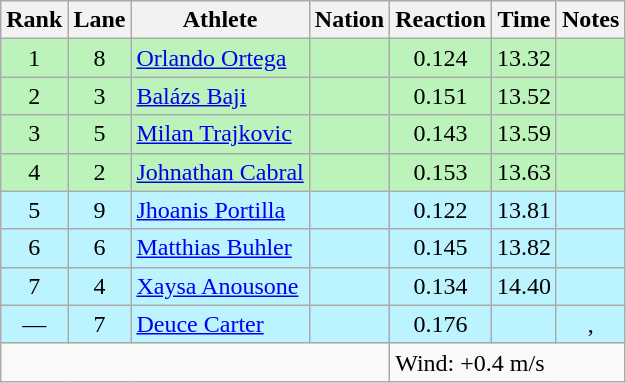<table class="wikitable sortable" style="text-align:center">
<tr>
<th>Rank</th>
<th>Lane</th>
<th>Athlete</th>
<th>Nation</th>
<th>Reaction</th>
<th>Time</th>
<th>Notes</th>
</tr>
<tr style="background:#bbf3bb;">
<td>1</td>
<td>8</td>
<td align=left><a href='#'>Orlando Ortega</a></td>
<td align=left></td>
<td>0.124</td>
<td>13.32</td>
<td></td>
</tr>
<tr style="background:#bbf3bb;">
<td>2</td>
<td>3</td>
<td align=left><a href='#'>Balázs Baji</a></td>
<td align=left></td>
<td>0.151</td>
<td>13.52</td>
<td></td>
</tr>
<tr style="background:#bbf3bb;">
<td>3</td>
<td>5</td>
<td align=left><a href='#'>Milan Trajkovic</a></td>
<td align=left></td>
<td>0.143</td>
<td>13.59</td>
<td></td>
</tr>
<tr style="background:#bbf3bb;">
<td>4</td>
<td>2</td>
<td align=left><a href='#'>Johnathan Cabral</a></td>
<td align=left></td>
<td>0.153</td>
<td>13.63</td>
<td></td>
</tr>
<tr bgcolor=bbf3ff>
<td>5</td>
<td>9</td>
<td align=left><a href='#'>Jhoanis Portilla</a></td>
<td align=left></td>
<td>0.122</td>
<td>13.81</td>
<td></td>
</tr>
<tr bgcolor=bbf3ff>
<td>6</td>
<td>6</td>
<td align=left><a href='#'>Matthias Buhler</a></td>
<td align=left></td>
<td>0.145</td>
<td>13.82</td>
<td></td>
</tr>
<tr bgcolor=bbf3ff>
<td>7</td>
<td>4</td>
<td align=left><a href='#'>Xaysa Anousone</a></td>
<td align=left></td>
<td>0.134</td>
<td>14.40</td>
<td></td>
</tr>
<tr bgcolor=bbf3ff>
<td data-sort-value=8>—</td>
<td>7</td>
<td align=left><a href='#'>Deuce Carter</a></td>
<td align=left></td>
<td>0.176</td>
<td data-sort-value=99.99></td>
<td>, </td>
</tr>
<tr class="sortbottom">
<td colspan=4></td>
<td colspan="3" style="text-align:left;">Wind: +0.4 m/s</td>
</tr>
</table>
